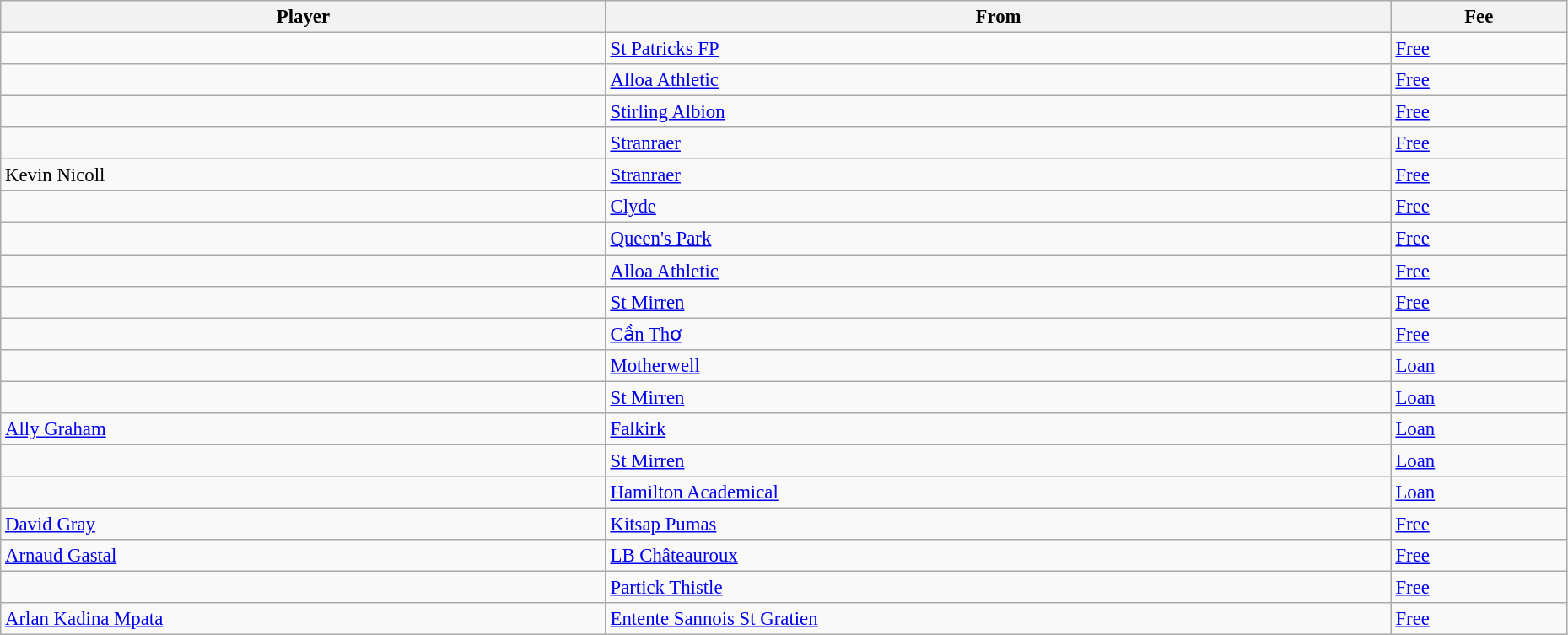<table class="wikitable" style="text-align:center; font-size:95%;width:98%; text-align:left">
<tr>
<th>Player</th>
<th>From</th>
<th>Fee</th>
</tr>
<tr>
<td> </td>
<td> <a href='#'>St Patricks FP</a></td>
<td><a href='#'>Free</a></td>
</tr>
<tr>
<td> </td>
<td> <a href='#'>Alloa Athletic</a></td>
<td><a href='#'>Free</a></td>
</tr>
<tr>
<td> </td>
<td> <a href='#'>Stirling Albion</a></td>
<td><a href='#'>Free</a></td>
</tr>
<tr>
<td> </td>
<td> <a href='#'>Stranraer</a></td>
<td><a href='#'>Free</a></td>
</tr>
<tr>
<td> Kevin Nicoll</td>
<td> <a href='#'>Stranraer</a></td>
<td><a href='#'>Free</a></td>
</tr>
<tr>
<td> </td>
<td> <a href='#'>Clyde</a></td>
<td><a href='#'>Free</a></td>
</tr>
<tr>
<td> </td>
<td> <a href='#'>Queen's Park</a></td>
<td><a href='#'>Free</a></td>
</tr>
<tr>
<td> </td>
<td> <a href='#'>Alloa Athletic</a></td>
<td><a href='#'>Free</a></td>
</tr>
<tr>
<td> </td>
<td> <a href='#'>St Mirren</a></td>
<td><a href='#'>Free</a></td>
</tr>
<tr>
<td> </td>
<td> <a href='#'>Cần Thơ</a></td>
<td><a href='#'>Free</a></td>
</tr>
<tr>
<td> </td>
<td> <a href='#'>Motherwell</a></td>
<td><a href='#'>Loan</a></td>
</tr>
<tr>
<td> </td>
<td> <a href='#'>St Mirren</a></td>
<td><a href='#'>Loan</a></td>
</tr>
<tr>
<td> <a href='#'>Ally Graham</a></td>
<td> <a href='#'>Falkirk</a></td>
<td><a href='#'>Loan</a></td>
</tr>
<tr>
<td> </td>
<td> <a href='#'>St Mirren</a></td>
<td><a href='#'>Loan</a></td>
</tr>
<tr>
<td> </td>
<td> <a href='#'>Hamilton Academical</a></td>
<td><a href='#'>Loan</a></td>
</tr>
<tr>
<td> <a href='#'>David Gray</a></td>
<td> <a href='#'>Kitsap Pumas</a></td>
<td><a href='#'>Free</a></td>
</tr>
<tr>
<td> <a href='#'>Arnaud Gastal</a></td>
<td> <a href='#'>LB Châteauroux</a></td>
<td><a href='#'>Free</a></td>
</tr>
<tr>
<td> </td>
<td> <a href='#'>Partick Thistle</a></td>
<td><a href='#'>Free</a></td>
</tr>
<tr>
<td> <a href='#'>Arlan Kadina Mpata</a></td>
<td> <a href='#'>Entente Sannois St Gratien</a></td>
<td><a href='#'>Free</a></td>
</tr>
</table>
